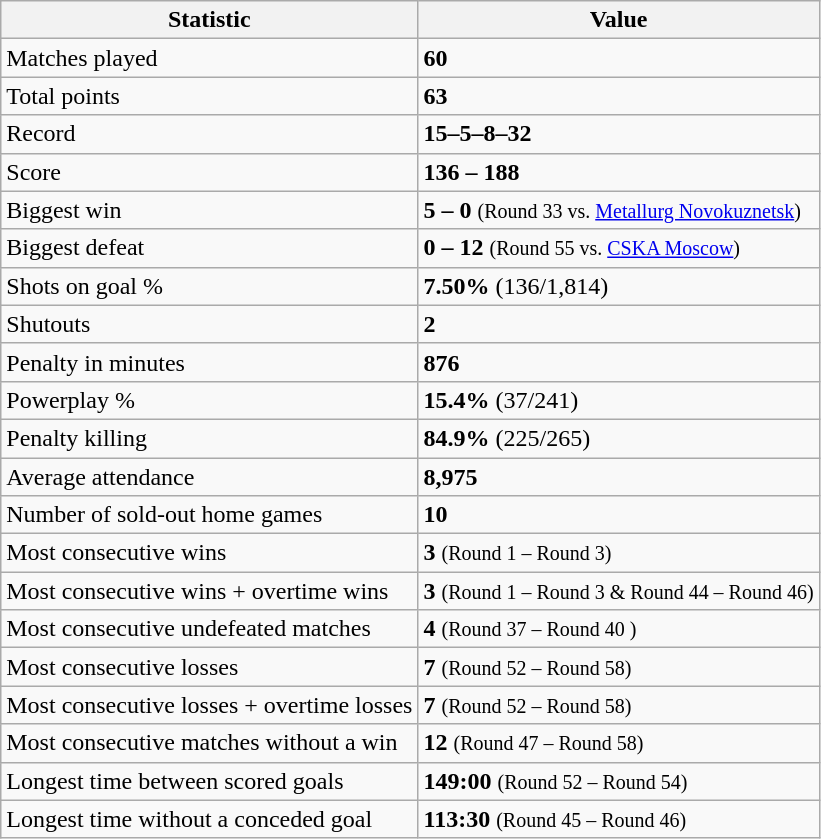<table class="wikitable">
<tr>
<th>Statistic</th>
<th>Value</th>
</tr>
<tr>
<td>Matches played</td>
<td><strong>60</strong></td>
</tr>
<tr>
<td>Total points</td>
<td><strong>63</strong></td>
</tr>
<tr>
<td>Record</td>
<td><strong>15–5–8–32</strong></td>
</tr>
<tr>
<td>Score</td>
<td><strong>136 – 188</strong></td>
</tr>
<tr>
<td>Biggest win</td>
<td><strong>5 – 0</strong> <small>(Round 33 vs. <a href='#'>Metallurg Novokuznetsk</a>)</small></td>
</tr>
<tr>
<td>Biggest defeat</td>
<td><strong>0 – 12</strong> <small>(Round 55 vs. <a href='#'>CSKA Moscow</a>)</small></td>
</tr>
<tr>
<td>Shots on goal %</td>
<td><strong>7.50%</strong> (136/1,814)</td>
</tr>
<tr>
<td>Shutouts</td>
<td><strong>2</strong></td>
</tr>
<tr>
<td>Penalty in minutes</td>
<td><strong>876</strong></td>
</tr>
<tr>
<td>Powerplay %</td>
<td><strong>15.4%</strong> (37/241)</td>
</tr>
<tr>
<td>Penalty killing</td>
<td><strong>84.9%</strong> (225/265)</td>
</tr>
<tr>
<td>Average attendance</td>
<td><strong>8,975</strong> </td>
</tr>
<tr>
<td>Number of sold-out home games</td>
<td><strong>10</strong></td>
</tr>
<tr>
<td>Most consecutive wins</td>
<td><strong>3</strong> <small>(Round 1 – Round 3)</small></td>
</tr>
<tr>
<td>Most consecutive wins + overtime wins</td>
<td><strong>3</strong> <small>(Round 1 – Round 3 & Round 44 – Round 46)</small></td>
</tr>
<tr>
<td>Most consecutive undefeated matches</td>
<td><strong>4</strong> <small>(Round 37 – Round 40 )</small></td>
</tr>
<tr>
<td>Most consecutive losses</td>
<td><strong>7</strong> <small>(Round 52 – Round 58)</small></td>
</tr>
<tr>
<td>Most consecutive losses + overtime losses</td>
<td><strong>7</strong> <small>(Round 52 – Round 58)</small></td>
</tr>
<tr>
<td>Most consecutive matches without a win</td>
<td><strong>12</strong> <small>(Round 47 – Round 58)</small></td>
</tr>
<tr>
<td>Longest time between scored goals</td>
<td><strong>149:00</strong> <small>(Round 52 – Round 54)</small></td>
</tr>
<tr>
<td>Longest time without a conceded goal</td>
<td><strong>113:30</strong> <small>(Round 45 – Round 46)</small></td>
</tr>
</table>
